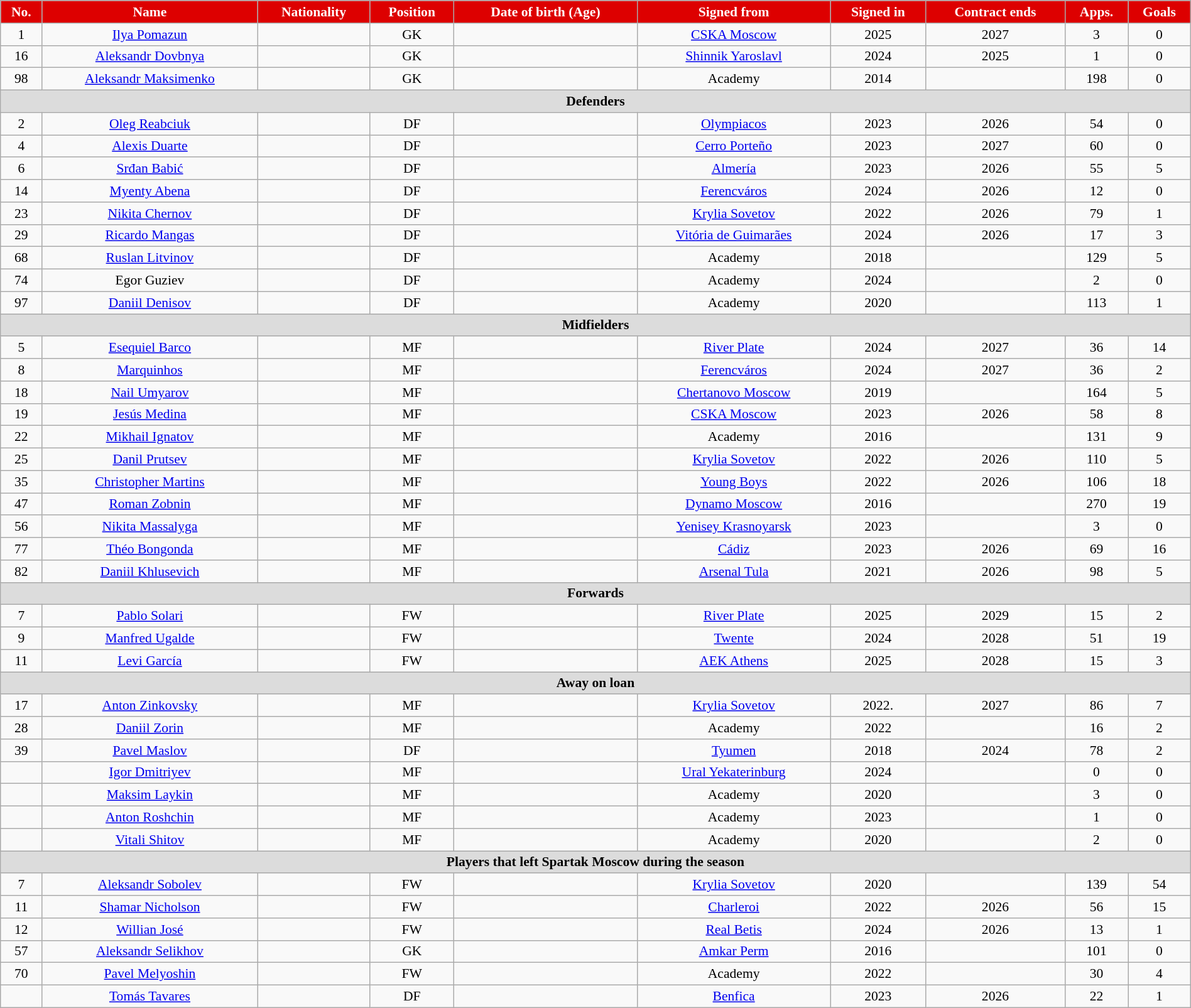<table class="wikitable"  style="text-align:center; font-size:90%; width:100%;">
<tr>
<th style="background:#DD0000; color:white; text-align:center;">No.</th>
<th style="background:#DD0000; color:white; text-align:center;">Name</th>
<th style="background:#DD0000; color:white; text-align:center;">Nationality</th>
<th style="background:#DD0000; color:white; text-align:center;">Position</th>
<th style="background:#DD0000; color:white; text-align:center;">Date of birth (Age)</th>
<th style="background:#DD0000; color:white; text-align:center;">Signed from</th>
<th style="background:#DD0000; color:white; text-align:center;">Signed in</th>
<th style="background:#DD0000; color:white; text-align:center;">Contract ends</th>
<th style="background:#DD0000; color:white; text-align:center;">Apps.</th>
<th style="background:#DD0000; color:white; text-align:center;">Goals</th>
</tr>
<tr>
<td>1</td>
<td><a href='#'>Ilya Pomazun</a></td>
<td></td>
<td>GK</td>
<td></td>
<td><a href='#'>CSKA Moscow</a></td>
<td>2025</td>
<td>2027</td>
<td>3</td>
<td>0</td>
</tr>
<tr>
<td>16</td>
<td><a href='#'>Aleksandr Dovbnya</a></td>
<td></td>
<td>GK</td>
<td></td>
<td><a href='#'>Shinnik Yaroslavl</a></td>
<td>2024</td>
<td>2025</td>
<td>1</td>
<td>0</td>
</tr>
<tr>
<td>98</td>
<td><a href='#'>Aleksandr Maksimenko</a></td>
<td></td>
<td>GK</td>
<td></td>
<td>Academy</td>
<td>2014</td>
<td></td>
<td>198</td>
<td>0</td>
</tr>
<tr>
<th colspan="11"  style="background:#dcdcdc; text-align:center;">Defenders</th>
</tr>
<tr>
<td>2</td>
<td><a href='#'>Oleg Reabciuk</a></td>
<td></td>
<td>DF</td>
<td></td>
<td><a href='#'>Olympiacos</a></td>
<td>2023</td>
<td>2026</td>
<td>54</td>
<td>0</td>
</tr>
<tr>
<td>4</td>
<td><a href='#'>Alexis Duarte</a></td>
<td></td>
<td>DF</td>
<td></td>
<td><a href='#'>Cerro Porteño</a></td>
<td>2023</td>
<td>2027</td>
<td>60</td>
<td>0</td>
</tr>
<tr>
<td>6</td>
<td><a href='#'>Srđan Babić</a></td>
<td></td>
<td>DF</td>
<td></td>
<td><a href='#'>Almería</a></td>
<td>2023</td>
<td>2026</td>
<td>55</td>
<td>5</td>
</tr>
<tr>
<td>14</td>
<td><a href='#'>Myenty Abena</a></td>
<td></td>
<td>DF</td>
<td></td>
<td><a href='#'>Ferencváros</a></td>
<td>2024</td>
<td>2026</td>
<td>12</td>
<td>0</td>
</tr>
<tr>
<td>23</td>
<td><a href='#'>Nikita Chernov</a></td>
<td></td>
<td>DF</td>
<td></td>
<td><a href='#'>Krylia Sovetov</a></td>
<td>2022</td>
<td>2026</td>
<td>79</td>
<td>1</td>
</tr>
<tr>
<td>29</td>
<td><a href='#'>Ricardo Mangas</a></td>
<td></td>
<td>DF</td>
<td></td>
<td><a href='#'>Vitória de Guimarães</a></td>
<td>2024</td>
<td>2026</td>
<td>17</td>
<td>3</td>
</tr>
<tr>
<td>68</td>
<td><a href='#'>Ruslan Litvinov</a></td>
<td></td>
<td>DF</td>
<td></td>
<td>Academy</td>
<td>2018</td>
<td></td>
<td>129</td>
<td>5</td>
</tr>
<tr>
<td>74</td>
<td>Egor Guziev</td>
<td></td>
<td>DF</td>
<td></td>
<td>Academy</td>
<td>2024</td>
<td></td>
<td>2</td>
<td>0</td>
</tr>
<tr>
<td>97</td>
<td><a href='#'>Daniil Denisov</a></td>
<td></td>
<td>DF</td>
<td></td>
<td>Academy</td>
<td>2020</td>
<td></td>
<td>113</td>
<td>1</td>
</tr>
<tr>
<th colspan="11"  style="background:#dcdcdc; text-align:center;">Midfielders</th>
</tr>
<tr>
<td>5</td>
<td><a href='#'>Esequiel Barco</a></td>
<td></td>
<td>MF</td>
<td></td>
<td><a href='#'>River Plate</a></td>
<td>2024</td>
<td>2027</td>
<td>36</td>
<td>14</td>
</tr>
<tr>
<td>8</td>
<td><a href='#'>Marquinhos</a></td>
<td></td>
<td>MF</td>
<td></td>
<td><a href='#'>Ferencváros</a></td>
<td>2024</td>
<td>2027</td>
<td>36</td>
<td>2</td>
</tr>
<tr>
<td>18</td>
<td><a href='#'>Nail Umyarov</a></td>
<td></td>
<td>MF</td>
<td></td>
<td><a href='#'>Chertanovo Moscow</a></td>
<td>2019</td>
<td></td>
<td>164</td>
<td>5</td>
</tr>
<tr>
<td>19</td>
<td><a href='#'>Jesús Medina</a></td>
<td></td>
<td>MF</td>
<td></td>
<td><a href='#'>CSKA Moscow</a></td>
<td>2023</td>
<td>2026</td>
<td>58</td>
<td>8</td>
</tr>
<tr>
<td>22</td>
<td><a href='#'>Mikhail Ignatov</a></td>
<td></td>
<td>MF</td>
<td></td>
<td>Academy</td>
<td>2016</td>
<td></td>
<td>131</td>
<td>9</td>
</tr>
<tr>
<td>25</td>
<td><a href='#'>Danil Prutsev</a></td>
<td></td>
<td>MF</td>
<td></td>
<td><a href='#'>Krylia Sovetov</a></td>
<td>2022</td>
<td>2026</td>
<td>110</td>
<td>5</td>
</tr>
<tr>
<td>35</td>
<td><a href='#'>Christopher Martins</a></td>
<td></td>
<td>MF</td>
<td></td>
<td><a href='#'>Young Boys</a></td>
<td>2022</td>
<td>2026</td>
<td>106</td>
<td>18</td>
</tr>
<tr>
<td>47</td>
<td><a href='#'>Roman Zobnin</a></td>
<td></td>
<td>MF</td>
<td></td>
<td><a href='#'>Dynamo Moscow</a></td>
<td>2016</td>
<td></td>
<td>270</td>
<td>19</td>
</tr>
<tr>
<td>56</td>
<td><a href='#'>Nikita Massalyga</a></td>
<td></td>
<td>MF</td>
<td></td>
<td><a href='#'>Yenisey Krasnoyarsk</a></td>
<td>2023</td>
<td></td>
<td>3</td>
<td>0</td>
</tr>
<tr>
<td>77</td>
<td><a href='#'>Théo Bongonda</a></td>
<td></td>
<td>MF</td>
<td></td>
<td><a href='#'>Cádiz</a></td>
<td>2023</td>
<td>2026</td>
<td>69</td>
<td>16</td>
</tr>
<tr>
<td>82</td>
<td><a href='#'>Daniil Khlusevich</a></td>
<td></td>
<td>MF</td>
<td></td>
<td><a href='#'>Arsenal Tula</a></td>
<td>2021</td>
<td>2026</td>
<td>98</td>
<td>5</td>
</tr>
<tr>
<th colspan="11"  style="background:#dcdcdc; text-align:center;">Forwards</th>
</tr>
<tr>
<td>7</td>
<td><a href='#'>Pablo Solari</a></td>
<td></td>
<td>FW</td>
<td></td>
<td><a href='#'>River Plate</a></td>
<td>2025</td>
<td>2029</td>
<td>15</td>
<td>2</td>
</tr>
<tr>
<td>9</td>
<td><a href='#'>Manfred Ugalde</a></td>
<td></td>
<td>FW</td>
<td></td>
<td><a href='#'>Twente</a></td>
<td>2024</td>
<td>2028</td>
<td>51</td>
<td>19</td>
</tr>
<tr>
<td>11</td>
<td><a href='#'>Levi García</a></td>
<td></td>
<td>FW</td>
<td></td>
<td><a href='#'>AEK Athens</a></td>
<td>2025</td>
<td>2028</td>
<td>15</td>
<td>3</td>
</tr>
<tr>
<th colspan="11"  style="background:#dcdcdc; text-align:center;">Away on loan</th>
</tr>
<tr>
<td>17</td>
<td><a href='#'>Anton Zinkovsky</a></td>
<td></td>
<td>MF</td>
<td></td>
<td><a href='#'>Krylia Sovetov</a></td>
<td>2022.</td>
<td>2027</td>
<td>86</td>
<td>7</td>
</tr>
<tr>
<td>28</td>
<td><a href='#'>Daniil Zorin</a></td>
<td></td>
<td>MF</td>
<td></td>
<td>Academy</td>
<td>2022</td>
<td></td>
<td>16</td>
<td>2</td>
</tr>
<tr>
<td>39</td>
<td><a href='#'>Pavel Maslov</a></td>
<td></td>
<td>DF</td>
<td></td>
<td><a href='#'>Tyumen</a></td>
<td>2018</td>
<td>2024</td>
<td>78</td>
<td>2</td>
</tr>
<tr>
<td></td>
<td><a href='#'>Igor Dmitriyev</a></td>
<td></td>
<td>MF</td>
<td></td>
<td><a href='#'>Ural Yekaterinburg</a></td>
<td>2024</td>
<td></td>
<td>0</td>
<td>0</td>
</tr>
<tr>
<td></td>
<td><a href='#'>Maksim Laykin</a></td>
<td></td>
<td>MF</td>
<td></td>
<td>Academy</td>
<td>2020</td>
<td></td>
<td>3</td>
<td>0</td>
</tr>
<tr>
<td></td>
<td><a href='#'>Anton Roshchin</a></td>
<td></td>
<td>MF</td>
<td></td>
<td>Academy</td>
<td>2023</td>
<td></td>
<td>1</td>
<td>0</td>
</tr>
<tr>
<td></td>
<td><a href='#'>Vitali Shitov</a></td>
<td></td>
<td>MF</td>
<td></td>
<td>Academy</td>
<td>2020</td>
<td></td>
<td>2</td>
<td>0</td>
</tr>
<tr>
<th colspan="11"  style="background:#dcdcdc; text-align:center;">Players that left Spartak Moscow during the season</th>
</tr>
<tr>
<td>7</td>
<td><a href='#'>Aleksandr Sobolev</a></td>
<td></td>
<td>FW</td>
<td></td>
<td><a href='#'>Krylia Sovetov</a></td>
<td>2020</td>
<td></td>
<td>139</td>
<td>54</td>
</tr>
<tr>
<td>11</td>
<td><a href='#'>Shamar Nicholson</a></td>
<td></td>
<td>FW</td>
<td></td>
<td><a href='#'>Charleroi</a></td>
<td>2022</td>
<td>2026</td>
<td>56</td>
<td>15</td>
</tr>
<tr>
<td>12</td>
<td><a href='#'>Willian José</a></td>
<td></td>
<td>FW</td>
<td></td>
<td><a href='#'>Real Betis</a></td>
<td>2024</td>
<td>2026</td>
<td>13</td>
<td>1</td>
</tr>
<tr>
<td>57</td>
<td><a href='#'>Aleksandr Selikhov</a></td>
<td></td>
<td>GK</td>
<td></td>
<td><a href='#'>Amkar Perm</a></td>
<td>2016</td>
<td></td>
<td>101</td>
<td>0</td>
</tr>
<tr>
<td>70</td>
<td><a href='#'>Pavel Melyoshin</a></td>
<td></td>
<td>FW</td>
<td></td>
<td>Academy</td>
<td>2022</td>
<td></td>
<td>30</td>
<td>4</td>
</tr>
<tr>
<td></td>
<td><a href='#'>Tomás Tavares</a></td>
<td></td>
<td>DF</td>
<td></td>
<td><a href='#'>Benfica</a></td>
<td>2023</td>
<td>2026</td>
<td>22</td>
<td>1</td>
</tr>
</table>
